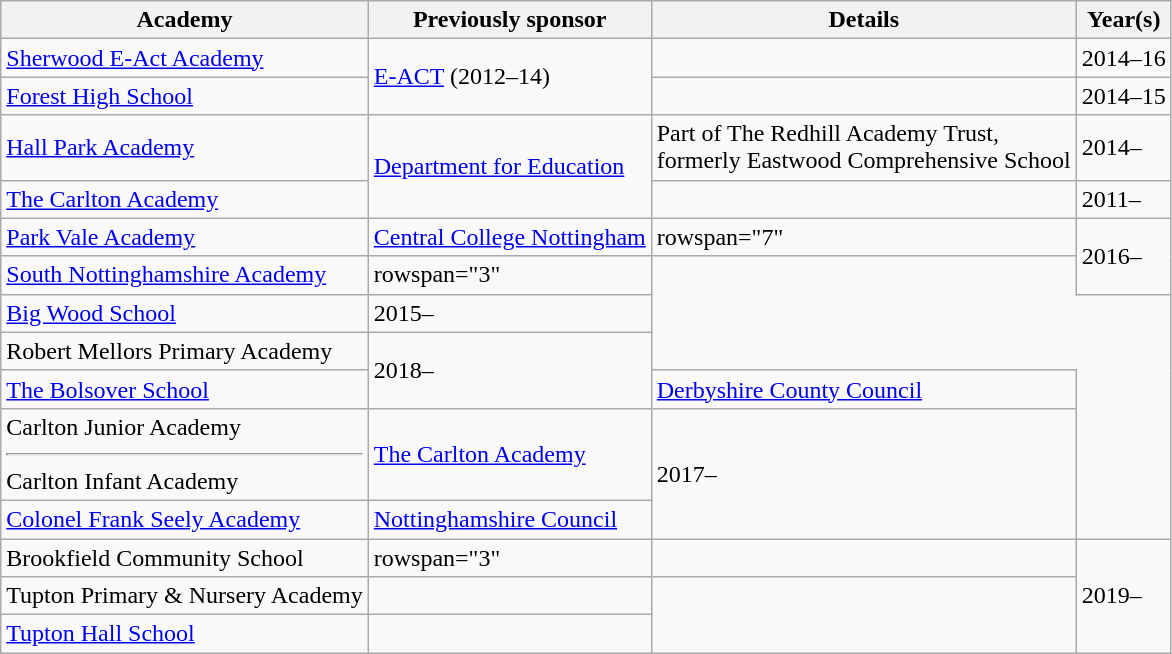<table class="wikitable">
<tr>
<th align="left"><strong>Academy</strong></th>
<th align="left"><strong>Previously sponsor</strong></th>
<th align="left"><strong>Details</strong></th>
<th align="left"><strong>Year(s)</strong></th>
</tr>
<tr>
<td><a href='#'>Sherwood E-Act Academy</a></td>
<td rowspan="2"><a href='#'>E-ACT</a> (2012–14)</td>
<td></td>
<td>2014–16</td>
</tr>
<tr>
<td><a href='#'>Forest High School</a></td>
<td></td>
<td>2014–15</td>
</tr>
<tr>
<td><a href='#'>Hall Park Academy</a></td>
<td rowspan="2"><a href='#'>Department for Education</a></td>
<td>Part of The Redhill Academy Trust,<br>formerly Eastwood Comprehensive School</td>
<td>2014–</td>
</tr>
<tr>
<td><a href='#'>The Carlton Academy</a></td>
<td></td>
<td>2011–</td>
</tr>
<tr>
<td><a href='#'>Park Vale Academy</a></td>
<td><a href='#'>Central College Nottingham</a></td>
<td>rowspan="7" </td>
<td rowspan="2">2016–</td>
</tr>
<tr>
<td><a href='#'>South Nottinghamshire Academy</a></td>
<td>rowspan="3" </td>
</tr>
<tr>
<td><a href='#'>Big Wood School</a></td>
<td>2015–</td>
</tr>
<tr>
<td>Robert Mellors Primary Academy</td>
<td rowspan="2">2018–</td>
</tr>
<tr>
<td><a href='#'>The Bolsover School</a></td>
<td><a href='#'>Derbyshire County Council</a></td>
</tr>
<tr>
<td>Carlton Junior Academy<hr>Carlton Infant Academy</td>
<td><a href='#'>The Carlton Academy</a></td>
<td rowspan="2">2017–</td>
</tr>
<tr>
<td><a href='#'>Colonel Frank Seely Academy</a></td>
<td><a href='#'>Nottinghamshire Council</a></td>
</tr>
<tr>
<td>Brookfield Community School</td>
<td>rowspan="3" </td>
<td></td>
<td rowspan="3">2019–</td>
</tr>
<tr>
<td>Tupton Primary & Nursery Academy</td>
<td></td>
</tr>
<tr>
<td><a href='#'>Tupton Hall School</a></td>
<td></td>
</tr>
</table>
